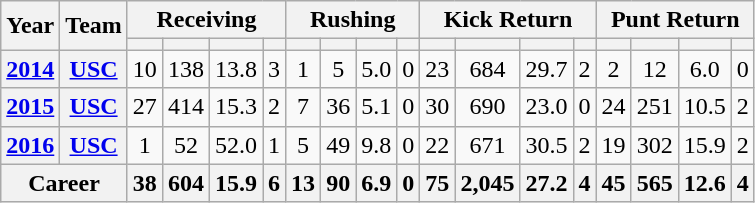<table class="wikitable" style="text-align:center;">
<tr>
<th rowspan="2">Year</th>
<th rowspan="2">Team</th>
<th colspan="4">Receiving</th>
<th colspan="4">Rushing</th>
<th colspan="4">Kick Return</th>
<th colspan="4">Punt Return</th>
</tr>
<tr>
<th></th>
<th></th>
<th></th>
<th></th>
<th></th>
<th></th>
<th></th>
<th></th>
<th></th>
<th></th>
<th></th>
<th></th>
<th></th>
<th></th>
<th></th>
<th></th>
</tr>
<tr>
<th><a href='#'>2014</a></th>
<th><a href='#'>USC</a></th>
<td>10</td>
<td>138</td>
<td>13.8</td>
<td>3</td>
<td>1</td>
<td>5</td>
<td>5.0</td>
<td>0</td>
<td>23</td>
<td>684</td>
<td>29.7</td>
<td>2</td>
<td>2</td>
<td>12</td>
<td>6.0</td>
<td>0</td>
</tr>
<tr>
<th><a href='#'>2015</a></th>
<th><a href='#'>USC</a></th>
<td>27</td>
<td>414</td>
<td>15.3</td>
<td>2</td>
<td>7</td>
<td>36</td>
<td>5.1</td>
<td>0</td>
<td>30</td>
<td>690</td>
<td>23.0</td>
<td>0</td>
<td>24</td>
<td>251</td>
<td>10.5</td>
<td>2</td>
</tr>
<tr>
<th><a href='#'>2016</a></th>
<th><a href='#'>USC</a></th>
<td>1</td>
<td>52</td>
<td>52.0</td>
<td>1</td>
<td>5</td>
<td>49</td>
<td>9.8</td>
<td>0</td>
<td>22</td>
<td>671</td>
<td>30.5</td>
<td>2</td>
<td>19</td>
<td>302</td>
<td>15.9</td>
<td>2</td>
</tr>
<tr>
<th colspan="2">Career</th>
<th>38</th>
<th>604</th>
<th>15.9</th>
<th>6</th>
<th>13</th>
<th>90</th>
<th>6.9</th>
<th>0</th>
<th>75</th>
<th>2,045</th>
<th>27.2</th>
<th>4</th>
<th>45</th>
<th>565</th>
<th>12.6</th>
<th>4</th>
</tr>
</table>
